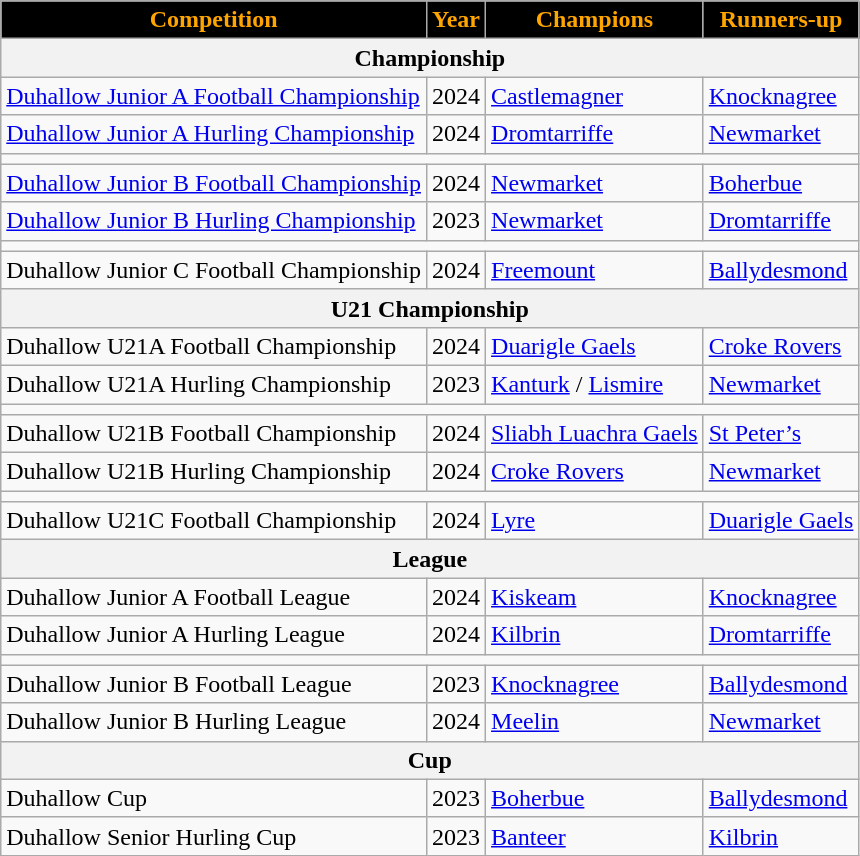<table class="wikitable sortable">
<tr>
<th style="background:black;color:orange">Competition</th>
<th style="background:black;color:orange">Year</th>
<th style="background:black;color:orange">Champions</th>
<th style="background:black;color:orange">Runners-up</th>
</tr>
<tr>
<th colspan="4">Championship</th>
</tr>
<tr>
<td><a href='#'>Duhallow Junior A Football Championship</a></td>
<td>2024</td>
<td> <a href='#'>Castlemagner</a></td>
<td> <a href='#'>Knocknagree</a></td>
</tr>
<tr>
<td><a href='#'>Duhallow Junior A Hurling Championship</a></td>
<td>2024</td>
<td> <a href='#'>Dromtarriffe</a></td>
<td> <a href='#'>Newmarket</a></td>
</tr>
<tr>
<td colspan="4"></td>
</tr>
<tr>
<td><a href='#'>Duhallow Junior B Football Championship</a></td>
<td>2024</td>
<td> <a href='#'>Newmarket</a></td>
<td> <a href='#'>Boherbue</a></td>
</tr>
<tr>
<td><a href='#'>Duhallow Junior B Hurling Championship</a></td>
<td>2023</td>
<td> <a href='#'>Newmarket</a></td>
<td> <a href='#'>Dromtarriffe</a></td>
</tr>
<tr>
<td colspan="4"></td>
</tr>
<tr>
<td>Duhallow Junior C Football Championship</td>
<td>2024</td>
<td> <a href='#'>Freemount</a></td>
<td> <a href='#'>Ballydesmond</a></td>
</tr>
<tr>
<th colspan="4">U21 Championship</th>
</tr>
<tr>
<td>Duhallow U21A Football Championship</td>
<td>2024</td>
<td> <a href='#'>Duarigle Gaels</a></td>
<td> <a href='#'>Croke Rovers</a></td>
</tr>
<tr>
<td>Duhallow U21A Hurling Championship</td>
<td>2023</td>
<td> <a href='#'>Kanturk</a> / <a href='#'>Lismire</a></td>
<td> <a href='#'>Newmarket</a></td>
</tr>
<tr>
<td colspan="4"></td>
</tr>
<tr>
<td>Duhallow U21B Football Championship</td>
<td>2024</td>
<td> <a href='#'>Sliabh Luachra Gaels</a></td>
<td> <a href='#'>St Peter’s</a></td>
</tr>
<tr>
<td>Duhallow U21B Hurling Championship</td>
<td>2024</td>
<td> <a href='#'>Croke Rovers</a></td>
<td> <a href='#'>Newmarket</a></td>
</tr>
<tr>
<td colspan="4"></td>
</tr>
<tr>
<td>Duhallow U21C Football Championship</td>
<td>2024</td>
<td> <a href='#'>Lyre</a></td>
<td> <a href='#'>Duarigle Gaels</a></td>
</tr>
<tr>
<th colspan="4">League</th>
</tr>
<tr>
<td>Duhallow Junior A Football League</td>
<td>2024</td>
<td> <a href='#'>Kiskeam</a></td>
<td> <a href='#'>Knocknagree</a></td>
</tr>
<tr>
<td>Duhallow Junior A Hurling League</td>
<td>2024</td>
<td> <a href='#'>Kilbrin</a></td>
<td> <a href='#'>Dromtarriffe</a></td>
</tr>
<tr>
<td colspan="4"></td>
</tr>
<tr>
<td>Duhallow Junior B Football League</td>
<td>2023</td>
<td> <a href='#'>Knocknagree</a></td>
<td> <a href='#'>Ballydesmond</a></td>
</tr>
<tr>
<td>Duhallow Junior B Hurling League</td>
<td>2024</td>
<td> <a href='#'>Meelin</a></td>
<td> <a href='#'>Newmarket</a></td>
</tr>
<tr>
<th colspan="4">Cup</th>
</tr>
<tr>
<td>Duhallow Cup</td>
<td>2023</td>
<td> <a href='#'>Boherbue</a></td>
<td> <a href='#'>Ballydesmond</a></td>
</tr>
<tr>
<td>Duhallow Senior Hurling Cup</td>
<td>2023</td>
<td> <a href='#'>Banteer</a></td>
<td> <a href='#'>Kilbrin</a></td>
</tr>
</table>
